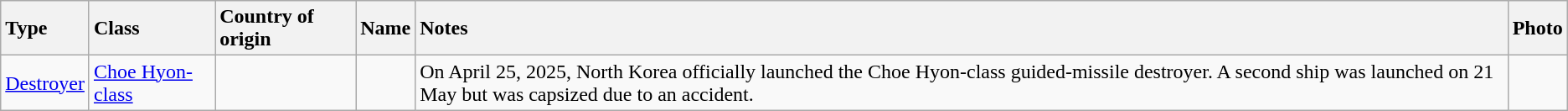<table class="wikitable">
<tr>
<th style="text-align: left;">Type</th>
<th style="text-align: left;">Class</th>
<th style="text-align: left;">Country of origin</th>
<th style="text-align: left;">Name</th>
<th style="text-align: left;">Notes</th>
<th>Photo</th>
</tr>
<tr>
<td><a href='#'>Destroyer</a></td>
<td><a href='#'>Choe Hyon-class</a></td>
<td></td>
<td></td>
<td>On April 25, 2025, North Korea officially launched the Choe Hyon-class guided-missile destroyer.  A second ship was launched on 21 May but was capsized due to an accident. </td>
<td></td>
</tr>
</table>
